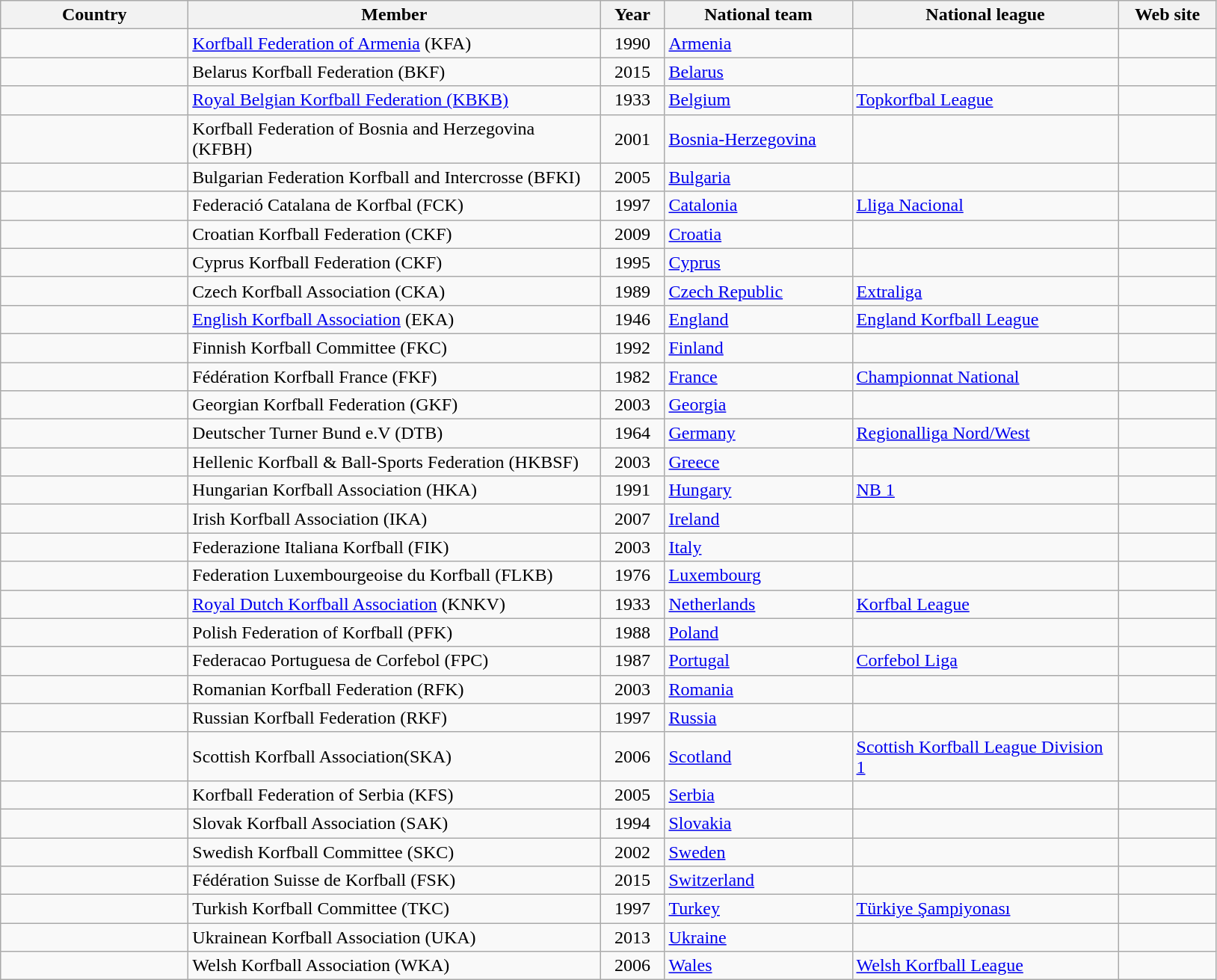<table class="wikitable sortable">
<tr>
<th width=160>Country</th>
<th width=360>Member</th>
<th width=50>Year</th>
<th width=160>National team</th>
<th width=230>National league</th>
<th width=80>Web site</th>
</tr>
<tr>
<td></td>
<td><a href='#'>Korfball Federation of Armenia</a> (KFA)</td>
<td align=center>1990</td>
<td><a href='#'>Armenia</a></td>
<td></td>
<td align=center></td>
</tr>
<tr>
<td></td>
<td>Belarus Korfball Federation (BKF)</td>
<td align=center>2015</td>
<td><a href='#'>Belarus</a></td>
<td></td>
<td align=center></td>
</tr>
<tr>
<td></td>
<td><a href='#'>Royal Belgian Korfball Federation (KBKB)</a></td>
<td align=center>1933</td>
<td><a href='#'>Belgium</a></td>
<td><a href='#'>Topkorfbal League</a></td>
<td align=center></td>
</tr>
<tr>
<td></td>
<td>Korfball Federation of Bosnia and Herzegovina (KFBH)</td>
<td align=center>2001</td>
<td><a href='#'>Bosnia-Herzegovina</a></td>
<td></td>
<td align=center></td>
</tr>
<tr>
<td></td>
<td>Bulgarian Federation Korfball and Intercrosse (BFKI)</td>
<td align=center>2005</td>
<td><a href='#'>Bulgaria</a></td>
<td></td>
<td align=center></td>
</tr>
<tr>
<td></td>
<td>Federació Catalana de Korfbal (FCK)</td>
<td align=center>1997</td>
<td><a href='#'>Catalonia</a></td>
<td><a href='#'>Lliga Nacional</a></td>
<td align=center></td>
</tr>
<tr>
<td></td>
<td>Croatian Korfball Federation (CKF)</td>
<td align=center>2009</td>
<td><a href='#'>Croatia</a></td>
<td></td>
<td align=center></td>
</tr>
<tr>
<td></td>
<td>Cyprus Korfball Federation (CKF)</td>
<td align=center>1995</td>
<td><a href='#'>Cyprus</a></td>
<td></td>
<td align=center></td>
</tr>
<tr>
<td></td>
<td>Czech Korfball Association (CKA)</td>
<td align=center>1989</td>
<td><a href='#'>Czech Republic</a></td>
<td><a href='#'>Extraliga</a></td>
<td align=center></td>
</tr>
<tr>
<td></td>
<td><a href='#'>English Korfball Association</a> (EKA)</td>
<td align=center>1946</td>
<td><a href='#'>England</a></td>
<td><a href='#'>England Korfball League</a></td>
<td align=center></td>
</tr>
<tr>
<td></td>
<td>Finnish Korfball Committee (FKC)</td>
<td align=center>1992</td>
<td><a href='#'>Finland</a></td>
<td></td>
<td align=center></td>
</tr>
<tr>
<td></td>
<td>Fédération Korfball France (FKF)</td>
<td align=center>1982</td>
<td><a href='#'>France</a></td>
<td><a href='#'>Championnat National</a></td>
<td align=center></td>
</tr>
<tr>
<td></td>
<td>Georgian Korfball Federation (GKF)</td>
<td align=center>2003</td>
<td><a href='#'>Georgia</a></td>
<td></td>
<td align=center></td>
</tr>
<tr>
<td></td>
<td>Deutscher Turner Bund e.V (DTB)</td>
<td align=center>1964</td>
<td><a href='#'>Germany</a></td>
<td><a href='#'>Regionalliga Nord/West</a></td>
<td align=center></td>
</tr>
<tr>
<td></td>
<td>Hellenic Korfball & Ball-Sports Federation (HKBSF)</td>
<td align=center>2003</td>
<td><a href='#'>Greece</a></td>
<td></td>
<td align=center></td>
</tr>
<tr>
<td></td>
<td>Hungarian Korfball Association (HKA)</td>
<td align=center>1991</td>
<td><a href='#'>Hungary</a></td>
<td><a href='#'>NB 1</a></td>
<td align=center></td>
</tr>
<tr>
<td></td>
<td>Irish Korfball Association (IKA)</td>
<td align=center>2007</td>
<td><a href='#'>Ireland</a></td>
<td></td>
<td align=center></td>
</tr>
<tr>
<td></td>
<td>Federazione Italiana Korfball (FIK)</td>
<td align=center>2003</td>
<td><a href='#'>Italy</a></td>
<td></td>
<td align=center></td>
</tr>
<tr>
<td></td>
<td>Federation Luxembourgeoise du Korfball (FLKB)</td>
<td align=center>1976</td>
<td><a href='#'>Luxembourg</a></td>
<td></td>
<td align=center></td>
</tr>
<tr>
<td></td>
<td><a href='#'>Royal Dutch Korfball Association</a> (KNKV)</td>
<td align=center>1933</td>
<td><a href='#'>Netherlands</a></td>
<td><a href='#'>Korfbal League</a></td>
<td align=center></td>
</tr>
<tr>
<td></td>
<td>Polish Federation of Korfball (PFK)</td>
<td align=center>1988</td>
<td><a href='#'>Poland</a></td>
<td></td>
<td align=center></td>
</tr>
<tr>
<td></td>
<td>Federacao Portuguesa de Corfebol (FPC)</td>
<td align=center>1987</td>
<td><a href='#'>Portugal</a></td>
<td><a href='#'>Corfebol Liga</a></td>
<td align=center></td>
</tr>
<tr>
<td></td>
<td>Romanian Korfball Federation (RFK)</td>
<td align=center>2003</td>
<td><a href='#'>Romania</a></td>
<td></td>
<td align=center></td>
</tr>
<tr>
<td></td>
<td>Russian Korfball Federation (RKF)</td>
<td align=center>1997</td>
<td><a href='#'>Russia</a></td>
<td></td>
<td align=center></td>
</tr>
<tr>
<td></td>
<td>Scottish Korfball Association(SKA)</td>
<td align=center>2006</td>
<td><a href='#'>Scotland</a></td>
<td><a href='#'>Scottish Korfball League Division 1</a></td>
<td align=center></td>
</tr>
<tr>
<td></td>
<td>Korfball Federation of Serbia (KFS)</td>
<td align=center>2005</td>
<td><a href='#'>Serbia</a></td>
<td></td>
<td align=center></td>
</tr>
<tr>
<td></td>
<td>Slovak Korfball Association (SAK)</td>
<td align=center>1994</td>
<td><a href='#'>Slovakia</a></td>
<td></td>
<td align=center></td>
</tr>
<tr>
<td></td>
<td>Swedish Korfball Committee (SKC)</td>
<td align=center>2002</td>
<td><a href='#'>Sweden</a></td>
<td></td>
<td align=center></td>
</tr>
<tr>
<td></td>
<td>Fédération Suisse de Korfball (FSK)</td>
<td align=center>2015</td>
<td><a href='#'>Switzerland</a></td>
<td></td>
<td align=center></td>
</tr>
<tr>
<td></td>
<td>Turkish Korfball Committee (TKC)</td>
<td align=center>1997</td>
<td><a href='#'>Turkey</a></td>
<td><a href='#'>Türkiye Şampiyonası</a></td>
<td align=center></td>
</tr>
<tr>
<td></td>
<td>Ukrainean Korfball Association (UKA)</td>
<td align=center>2013</td>
<td><a href='#'>Ukraine</a></td>
<td></td>
<td align=center></td>
</tr>
<tr>
<td></td>
<td>Welsh Korfball Association (WKA)</td>
<td align=center>2006</td>
<td><a href='#'>Wales</a></td>
<td><a href='#'>Welsh Korfball League</a></td>
<td align=center></td>
</tr>
</table>
